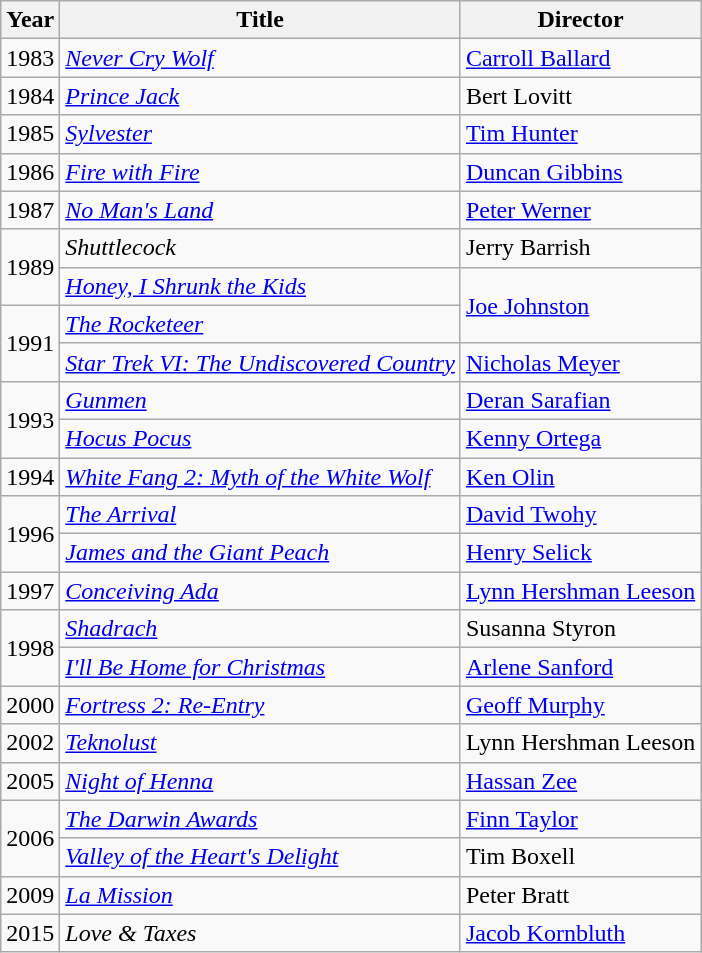<table class="wikitable">
<tr>
<th>Year</th>
<th>Title</th>
<th>Director</th>
</tr>
<tr>
<td>1983</td>
<td><em><a href='#'>Never Cry Wolf</a></em></td>
<td><a href='#'>Carroll Ballard</a></td>
</tr>
<tr>
<td>1984</td>
<td><em><a href='#'>Prince Jack</a></em></td>
<td>Bert Lovitt</td>
</tr>
<tr>
<td>1985</td>
<td><em><a href='#'>Sylvester</a></em></td>
<td><a href='#'>Tim Hunter</a></td>
</tr>
<tr>
<td>1986</td>
<td><em><a href='#'>Fire with Fire</a></em></td>
<td><a href='#'>Duncan Gibbins</a></td>
</tr>
<tr>
<td>1987</td>
<td><em><a href='#'>No Man's Land</a></em></td>
<td><a href='#'>Peter Werner</a></td>
</tr>
<tr>
<td rowspan=2>1989</td>
<td><em>Shuttlecock</em></td>
<td>Jerry Barrish</td>
</tr>
<tr>
<td><em><a href='#'>Honey, I Shrunk the Kids</a></em></td>
<td rowspan=2><a href='#'>Joe Johnston</a></td>
</tr>
<tr>
<td rowspan=2>1991</td>
<td><em><a href='#'>The Rocketeer</a></em></td>
</tr>
<tr>
<td><em><a href='#'>Star Trek VI: The Undiscovered Country</a></em></td>
<td><a href='#'>Nicholas Meyer</a></td>
</tr>
<tr>
<td rowspan=2>1993</td>
<td><em><a href='#'>Gunmen</a></em></td>
<td><a href='#'>Deran Sarafian</a></td>
</tr>
<tr>
<td><em><a href='#'>Hocus Pocus</a></em></td>
<td><a href='#'>Kenny Ortega</a></td>
</tr>
<tr>
<td>1994</td>
<td><em><a href='#'>White Fang 2: Myth of the White Wolf</a></em></td>
<td><a href='#'>Ken Olin</a></td>
</tr>
<tr>
<td rowspan=2>1996</td>
<td><em><a href='#'>The Arrival</a></em></td>
<td><a href='#'>David Twohy</a></td>
</tr>
<tr>
<td><em><a href='#'>James and the Giant Peach</a></em></td>
<td><a href='#'>Henry Selick</a></td>
</tr>
<tr>
<td>1997</td>
<td><em><a href='#'>Conceiving Ada</a></em></td>
<td><a href='#'>Lynn Hershman Leeson</a></td>
</tr>
<tr>
<td rowspan=2>1998</td>
<td><em><a href='#'>Shadrach</a></em></td>
<td>Susanna Styron</td>
</tr>
<tr>
<td><em><a href='#'>I'll Be Home for Christmas</a></em></td>
<td><a href='#'>Arlene Sanford</a></td>
</tr>
<tr>
<td>2000</td>
<td><em><a href='#'>Fortress 2: Re-Entry</a></em></td>
<td><a href='#'>Geoff Murphy</a></td>
</tr>
<tr>
<td>2002</td>
<td><em><a href='#'>Teknolust</a></em></td>
<td>Lynn Hershman Leeson</td>
</tr>
<tr>
<td>2005</td>
<td><em><a href='#'>Night of Henna</a></em></td>
<td><a href='#'>Hassan Zee</a></td>
</tr>
<tr>
<td rowspan=2>2006</td>
<td><em><a href='#'>The Darwin Awards</a></em></td>
<td><a href='#'>Finn Taylor</a></td>
</tr>
<tr>
<td><em><a href='#'>Valley of the Heart's Delight</a></em></td>
<td>Tim Boxell</td>
</tr>
<tr>
<td>2009</td>
<td><em><a href='#'>La Mission</a></em></td>
<td>Peter Bratt</td>
</tr>
<tr>
<td>2015</td>
<td><em>Love & Taxes</em></td>
<td><a href='#'>Jacob Kornbluth</a></td>
</tr>
</table>
